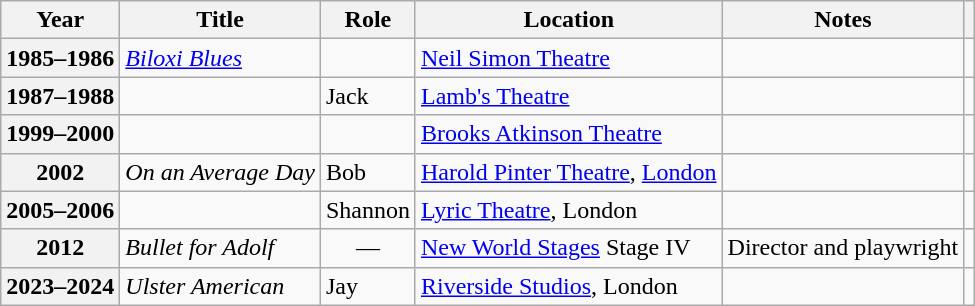<table class="wikitable plainrowheaders sortable">
<tr>
<th>Year</th>
<th>Title</th>
<th>Role</th>
<th>Location</th>
<th scope="col" class="unsortable">Notes</th>
<th scope="col" class="unsortable"></th>
</tr>
<tr>
<th scope=row>1985–1986</th>
<td><em><a href='#'>Biloxi Blues</a></em></td>
<td></td>
<td><a href='#'>Neil Simon Theatre</a></td>
<td></td>
<td style="text-align:center;"></td>
</tr>
<tr>
<th scope=row>1987–1988</th>
<td></td>
<td>Jack</td>
<td><a href='#'>Lamb's Theatre</a></td>
<td></td>
<td style="text-align:center;"></td>
</tr>
<tr>
<th scope=row>1999–2000</th>
<td></td>
<td></td>
<td><a href='#'>Brooks Atkinson Theatre</a></td>
<td></td>
<td style="text-align:center;"></td>
</tr>
<tr>
<th scope=row>2002</th>
<td><em>On an Average Day</em></td>
<td>Bob</td>
<td><a href='#'>Harold Pinter Theatre</a>, <a href='#'>London</a></td>
<td></td>
<td style="text-align:center;"></td>
</tr>
<tr>
<th scope=row>2005–2006</th>
<td></td>
<td>Shannon</td>
<td><a href='#'>Lyric Theatre</a>, London</td>
<td></td>
<td style="text-align:center;"></td>
</tr>
<tr>
<th scope=row>2012</th>
<td><em>Bullet for Adolf</em></td>
<td align="center">—</td>
<td><a href='#'>New World Stages</a> Stage IV</td>
<td>Director and playwright</td>
<td style="text-align:center;"></td>
</tr>
<tr>
<th scope=row>2023–2024</th>
<td><em>Ulster American</em></td>
<td>Jay</td>
<td><a href='#'>Riverside Studios</a>, London</td>
<td></td>
<td></td>
</tr>
</table>
